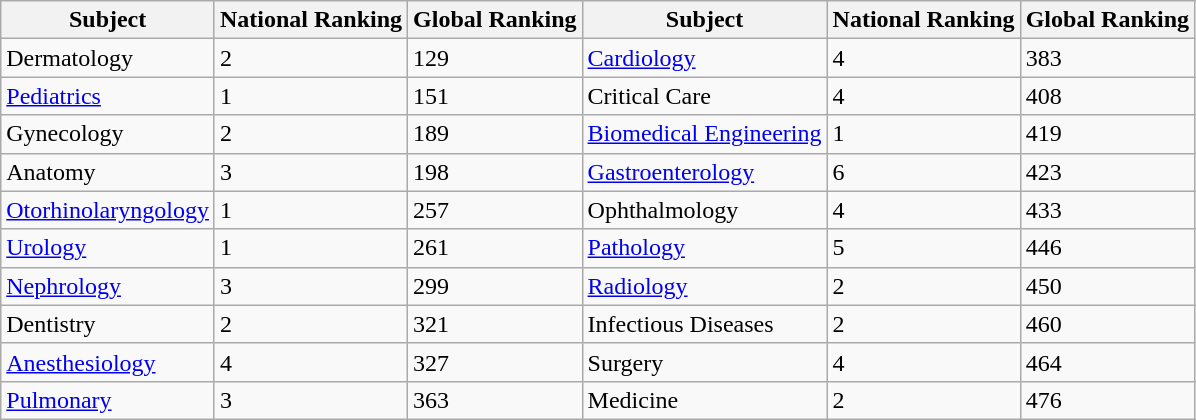<table class="wikitable sortable">
<tr>
<th>Subject</th>
<th>National Ranking</th>
<th>Global Ranking</th>
<th>Subject</th>
<th>National Ranking</th>
<th>Global Ranking</th>
</tr>
<tr>
<td>Dermatology</td>
<td>2</td>
<td>129</td>
<td><a href='#'>Cardiology</a></td>
<td>4</td>
<td>383</td>
</tr>
<tr>
<td><a href='#'>Pediatrics</a></td>
<td>1</td>
<td>151</td>
<td>Critical Care</td>
<td>4</td>
<td>408</td>
</tr>
<tr>
<td>Gynecology</td>
<td>2</td>
<td>189</td>
<td><a href='#'>Biomedical Engineering</a></td>
<td>1</td>
<td>419</td>
</tr>
<tr>
<td>Anatomy</td>
<td>3</td>
<td>198</td>
<td><a href='#'>Gastroenterology</a></td>
<td>6</td>
<td>423</td>
</tr>
<tr>
<td><a href='#'>Otorhinolaryngology</a></td>
<td>1</td>
<td>257</td>
<td>Ophthalmology</td>
<td>4</td>
<td>433</td>
</tr>
<tr>
<td><a href='#'>Urology</a></td>
<td>1</td>
<td>261</td>
<td><a href='#'>Pathology</a></td>
<td>5</td>
<td>446</td>
</tr>
<tr>
<td><a href='#'>Nephrology</a></td>
<td>3</td>
<td>299</td>
<td><a href='#'>Radiology</a></td>
<td>2</td>
<td>450</td>
</tr>
<tr>
<td>Dentistry</td>
<td>2</td>
<td>321</td>
<td>Infectious Diseases</td>
<td>2</td>
<td>460</td>
</tr>
<tr>
<td><a href='#'>Anesthesiology</a></td>
<td>4</td>
<td>327</td>
<td>Surgery</td>
<td>4</td>
<td>464</td>
</tr>
<tr>
<td><a href='#'>Pulmonary</a></td>
<td>3</td>
<td>363</td>
<td>Medicine</td>
<td>2</td>
<td>476</td>
</tr>
</table>
